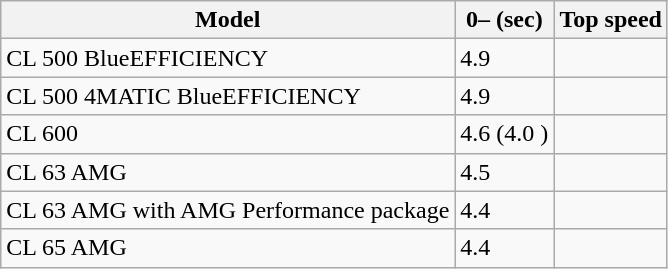<table class="wikitable">
<tr>
<th>Model</th>
<th>0– (sec)</th>
<th>Top speed</th>
</tr>
<tr>
<td>CL 500 BlueEFFICIENCY</td>
<td>4.9</td>
<td></td>
</tr>
<tr>
<td>CL 500 4MATIC BlueEFFICIENCY</td>
<td>4.9</td>
<td></td>
</tr>
<tr>
<td>CL 600</td>
<td>4.6 (4.0 )</td>
<td></td>
</tr>
<tr>
<td>CL 63 AMG</td>
<td>4.5</td>
<td></td>
</tr>
<tr>
<td>CL 63 AMG with AMG Performance package</td>
<td>4.4</td>
<td></td>
</tr>
<tr>
<td>CL 65 AMG</td>
<td>4.4</td>
<td></td>
</tr>
</table>
